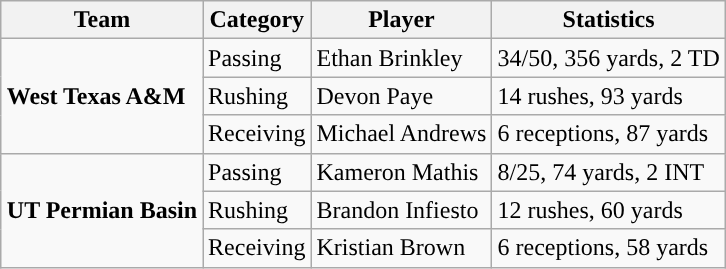<table class="wikitable" style="float: right;">
<tr>
<th>Team</th>
<th>Category</th>
<th>Player</th>
<th>Statistics</th>
</tr>
<tr>
<td rowspan=3><strong>West Texas A&M</strong></td>
<td>Passing</td>
<td>Ethan Brinkley</td>
<td>34/50, 356 yards, 2 TD</td>
</tr>
<tr>
<td>Rushing</td>
<td>Devon Paye</td>
<td>14 rushes, 93 yards</td>
</tr>
<tr>
<td>Receiving</td>
<td>Michael Andrews</td>
<td>6 receptions, 87 yards</td>
</tr>
<tr>
<td rowspan=3><strong>UT Permian Basin</strong></td>
<td>Passing</td>
<td>Kameron Mathis</td>
<td>8/25, 74 yards, 2 INT</td>
</tr>
<tr>
<td>Rushing</td>
<td>Brandon Infiesto</td>
<td>12 rushes, 60 yards</td>
</tr>
<tr>
<td>Receiving</td>
<td>Kristian Brown</td>
<td>6 receptions, 58 yards</td>
</tr>
</table>
